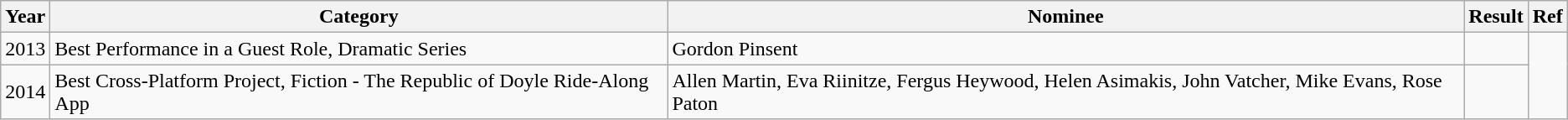<table class="wikitable">
<tr>
<th>Year</th>
<th>Category</th>
<th>Nominee</th>
<th>Result</th>
<th>Ref</th>
</tr>
<tr>
<td>2013</td>
<td>Best Performance in a Guest Role, Dramatic Series</td>
<td>Gordon Pinsent</td>
<td></td>
<td rowspan="2"></td>
</tr>
<tr>
<td>2014</td>
<td>Best Cross-Platform Project, Fiction - The Republic of Doyle Ride-Along App</td>
<td>Allen Martin, Eva Riinitze, Fergus Heywood, Helen Asimakis, John Vatcher, Mike Evans, Rose Paton</td>
<td></td>
</tr>
</table>
